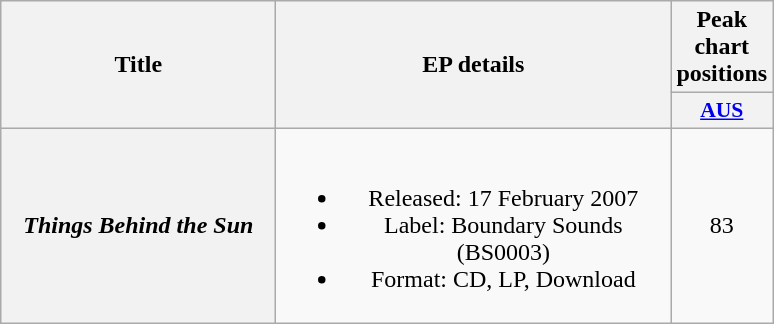<table class="wikitable plainrowheaders" style="text-align:center;">
<tr>
<th scope="col" rowspan="2" style="width:11em;">Title</th>
<th scope="col" rowspan="2" style="width:16em;">EP details</th>
<th scope="col" colspan="1">Peak chart positions</th>
</tr>
<tr>
<th scope="col" style="width:3em;font-size:90%;"><a href='#'>AUS</a><br></th>
</tr>
<tr>
<th scope="row"><em>Things Behind the Sun</em></th>
<td><br><ul><li>Released: 17 February 2007</li><li>Label: Boundary Sounds (BS0003)</li><li>Format: CD, LP, Download</li></ul></td>
<td>83</td>
</tr>
</table>
